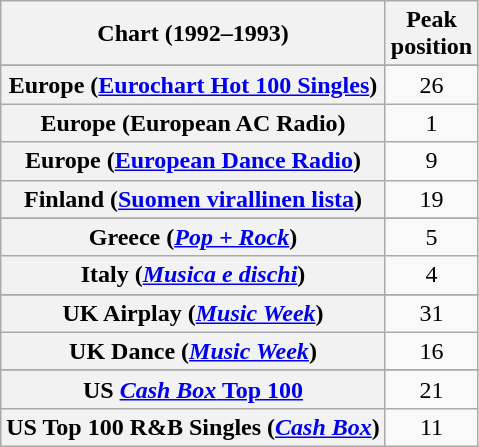<table class="wikitable sortable plainrowheaders" style="text-align:center">
<tr>
<th scope="col">Chart (1992–1993)</th>
<th scope="col">Peak<br>position</th>
</tr>
<tr>
</tr>
<tr>
</tr>
<tr>
</tr>
<tr>
</tr>
<tr>
<th scope="row">Europe (<a href='#'>Eurochart Hot 100 Singles</a>)</th>
<td>26</td>
</tr>
<tr>
<th scope="row">Europe (European AC Radio)</th>
<td>1</td>
</tr>
<tr>
<th scope="row">Europe (<a href='#'>European Dance Radio</a>)</th>
<td>9</td>
</tr>
<tr>
<th scope="row">Finland (<a href='#'>Suomen virallinen lista</a>)</th>
<td>19</td>
</tr>
<tr>
</tr>
<tr>
</tr>
<tr>
<th scope="row">Greece (<em><a href='#'>Pop + Rock</a></em>)</th>
<td>5</td>
</tr>
<tr>
<th scope="row">Italy (<em><a href='#'>Musica e dischi</a></em>)</th>
<td>4</td>
</tr>
<tr>
</tr>
<tr>
</tr>
<tr>
</tr>
<tr>
</tr>
<tr>
</tr>
<tr>
</tr>
<tr>
<th scope="row">UK Airplay (<em><a href='#'>Music Week</a></em>)</th>
<td>31</td>
</tr>
<tr>
<th scope="row">UK Dance (<em><a href='#'>Music Week</a></em>)</th>
<td>16</td>
</tr>
<tr>
</tr>
<tr>
</tr>
<tr>
</tr>
<tr>
</tr>
<tr>
<th scope="row">US <a href='#'><em>Cash Box</em> Top 100</a></th>
<td>21</td>
</tr>
<tr>
<th scope="row">US Top 100 R&B Singles (<em><a href='#'>Cash Box</a></em>)</th>
<td>11</td>
</tr>
</table>
